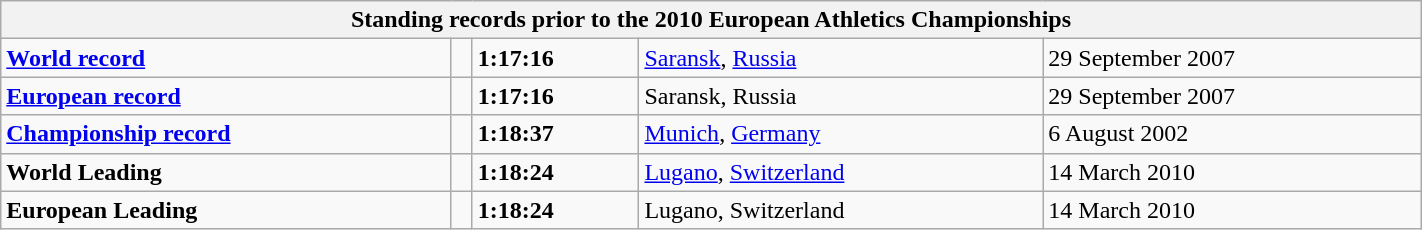<table class="wikitable" width=75%>
<tr>
<th colspan="5">Standing records prior to the 2010 European Athletics Championships</th>
</tr>
<tr>
<td><strong><a href='#'>World record</a></strong></td>
<td></td>
<td><strong>1:17:16</strong></td>
<td><a href='#'>Saransk</a>, <a href='#'>Russia</a></td>
<td>29 September 2007</td>
</tr>
<tr>
<td><strong><a href='#'>European record</a></strong></td>
<td></td>
<td><strong>1:17:16</strong></td>
<td>Saransk, Russia</td>
<td>29 September 2007</td>
</tr>
<tr>
<td><strong><a href='#'>Championship record</a></strong></td>
<td></td>
<td><strong>1:18:37</strong></td>
<td><a href='#'>Munich</a>, <a href='#'>Germany</a></td>
<td>6 August 2002</td>
</tr>
<tr>
<td><strong>World Leading</strong></td>
<td></td>
<td><strong>1:18:24</strong></td>
<td><a href='#'>Lugano</a>, <a href='#'>Switzerland</a></td>
<td>14 March 2010</td>
</tr>
<tr>
<td><strong>European Leading</strong></td>
<td></td>
<td><strong>1:18:24</strong></td>
<td>Lugano, Switzerland</td>
<td>14 March 2010</td>
</tr>
</table>
